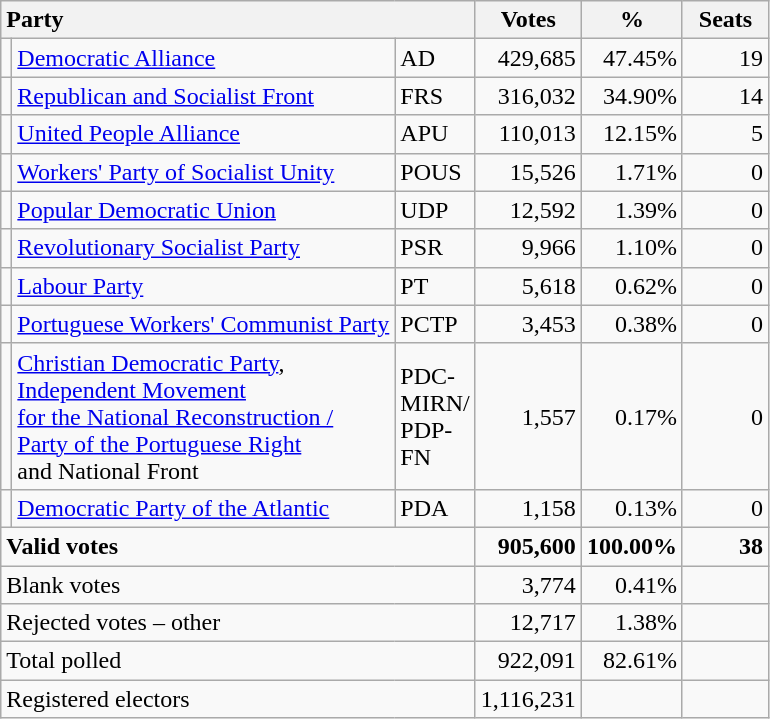<table class="wikitable" border="1" style="text-align:right;">
<tr>
<th style="text-align:left;" colspan=3>Party</th>
<th align=center width="50">Votes</th>
<th align=center width="50">%</th>
<th align=center width="50">Seats</th>
</tr>
<tr>
<td></td>
<td align=left><a href='#'>Democratic Alliance</a></td>
<td align=left>AD</td>
<td>429,685</td>
<td>47.45%</td>
<td>19</td>
</tr>
<tr>
<td></td>
<td align=left style="white-space: nowrap;"><a href='#'>Republican and Socialist Front</a></td>
<td align=left>FRS</td>
<td>316,032</td>
<td>34.90%</td>
<td>14</td>
</tr>
<tr>
<td></td>
<td align=left><a href='#'>United People Alliance</a></td>
<td align=left>APU</td>
<td>110,013</td>
<td>12.15%</td>
<td>5</td>
</tr>
<tr>
<td></td>
<td align=left><a href='#'>Workers' Party of Socialist Unity</a></td>
<td align=left>POUS</td>
<td>15,526</td>
<td>1.71%</td>
<td>0</td>
</tr>
<tr>
<td></td>
<td align=left><a href='#'>Popular Democratic Union</a></td>
<td align=left>UDP</td>
<td>12,592</td>
<td>1.39%</td>
<td>0</td>
</tr>
<tr>
<td></td>
<td align=left><a href='#'>Revolutionary Socialist Party</a></td>
<td align=left>PSR</td>
<td>9,966</td>
<td>1.10%</td>
<td>0</td>
</tr>
<tr>
<td></td>
<td align=left><a href='#'>Labour Party</a></td>
<td align=left>PT</td>
<td>5,618</td>
<td>0.62%</td>
<td>0</td>
</tr>
<tr>
<td></td>
<td align=left><a href='#'>Portuguese Workers' Communist Party</a></td>
<td align=left>PCTP</td>
<td>3,453</td>
<td>0.38%</td>
<td>0</td>
</tr>
<tr>
<td></td>
<td align=left><a href='#'>Christian Democratic Party</a>,<br><a href='#'>Independent Movement<br>for the National Reconstruction /<br>Party of the Portuguese Right</a><br>and National Front</td>
<td align=left>PDC-<br>MIRN/<br>PDP-<br>FN</td>
<td>1,557</td>
<td>0.17%</td>
<td>0</td>
</tr>
<tr>
<td></td>
<td align=left><a href='#'>Democratic Party of the Atlantic</a></td>
<td align=left>PDA</td>
<td>1,158</td>
<td>0.13%</td>
<td>0</td>
</tr>
<tr style="font-weight:bold">
<td align=left colspan=3>Valid votes</td>
<td>905,600</td>
<td>100.00%</td>
<td>38</td>
</tr>
<tr>
<td align=left colspan=3>Blank votes</td>
<td>3,774</td>
<td>0.41%</td>
<td></td>
</tr>
<tr>
<td align=left colspan=3>Rejected votes – other</td>
<td>12,717</td>
<td>1.38%</td>
<td></td>
</tr>
<tr>
<td align=left colspan=3>Total polled</td>
<td>922,091</td>
<td>82.61%</td>
<td></td>
</tr>
<tr>
<td align=left colspan=3>Registered electors</td>
<td>1,116,231</td>
<td></td>
<td></td>
</tr>
</table>
